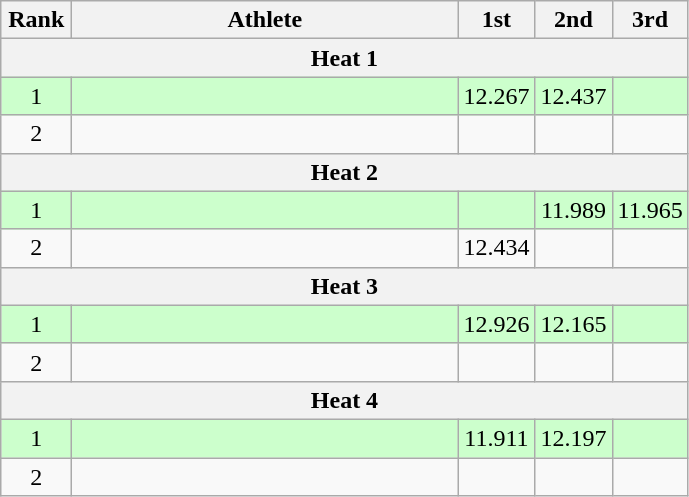<table class=wikitable style="text-align:center">
<tr>
<th width=40>Rank</th>
<th width=250>Athlete</th>
<th width=40>1st</th>
<th width=40>2nd</th>
<th width=40>3rd</th>
</tr>
<tr>
<th colspan=5>Heat 1</th>
</tr>
<tr bgcolor="ccffcc">
<td>1</td>
<td align=left></td>
<td>12.267</td>
<td>12.437</td>
<td></td>
</tr>
<tr>
<td>2</td>
<td align=left></td>
<td></td>
<td></td>
<td></td>
</tr>
<tr>
<th colspan=5>Heat 2</th>
</tr>
<tr bgcolor="ccffcc">
<td>1</td>
<td align=left></td>
<td></td>
<td>11.989</td>
<td>11.965</td>
</tr>
<tr>
<td>2</td>
<td align=left></td>
<td>12.434</td>
<td></td>
<td></td>
</tr>
<tr>
<th colspan=5>Heat 3</th>
</tr>
<tr bgcolor="ccffcc">
<td>1</td>
<td align=left></td>
<td>12.926</td>
<td>12.165</td>
<td></td>
</tr>
<tr>
<td>2</td>
<td align=left></td>
<td></td>
<td></td>
<td></td>
</tr>
<tr>
<th colspan=5>Heat 4</th>
</tr>
<tr bgcolor="ccffcc">
<td>1</td>
<td align=left></td>
<td>11.911</td>
<td>12.197</td>
<td></td>
</tr>
<tr>
<td>2</td>
<td align=left></td>
<td></td>
<td></td>
<td></td>
</tr>
</table>
